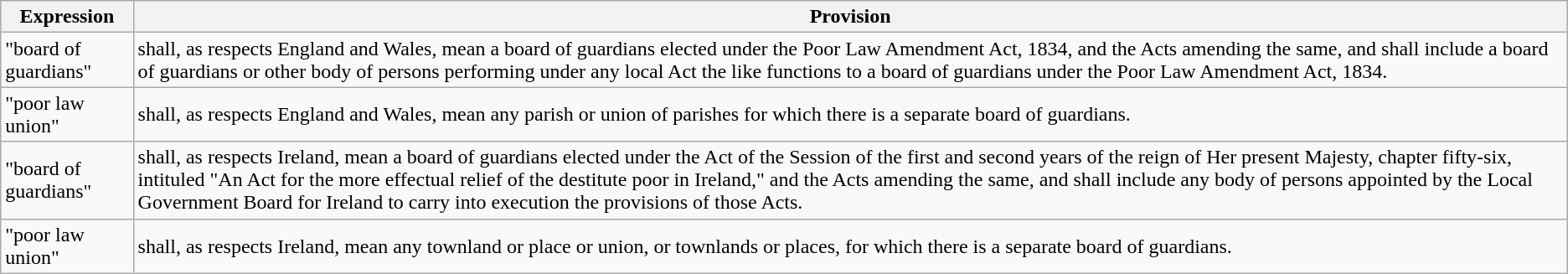<table class="wikitable">
<tr>
<th>Expression</th>
<th>Provision</th>
</tr>
<tr>
<td>"board of guardians"</td>
<td>shall, as respects England and Wales, mean a board of guardians elected under the Poor Law Amendment Act, 1834, and the Acts amending the same, and shall include a board of guardians or other body of persons performing under any local Act the like functions to a board of guardians under the Poor Law Amendment Act, 1834.</td>
</tr>
<tr>
<td>"poor law union"</td>
<td>shall, as respects England and Wales, mean any parish or union of parishes for which there is a separate board of guardians.</td>
</tr>
<tr>
<td>"board of guardians"</td>
<td>shall, as respects Ireland, mean a board of guardians elected under the Act of the Session of the first and second years of the reign of Her present Majesty, chapter fifty-six, intituled "An Act for the more effectual relief of the destitute poor in Ireland," and the Acts amending the same, and shall include any body of persons appointed by the Local Government Board for Ireland to carry into execution the provisions of those Acts.</td>
</tr>
<tr>
<td>"poor law union"</td>
<td>shall, as respects Ireland, mean any townland or place or union, or townlands or places, for which there is a separate board of guardians.</td>
</tr>
</table>
